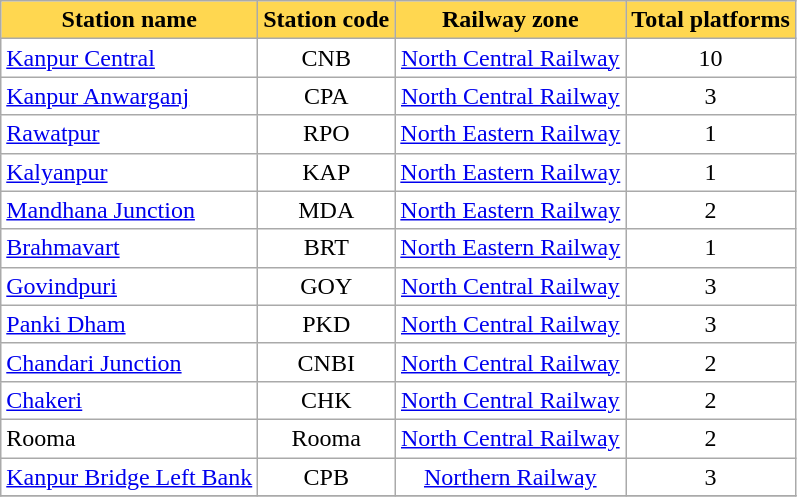<table class="wikitable sortable" style="background:#fff;">
<tr>
<th style="background:#ffd750;">Station name</th>
<th style="background:#ffd750;">Station code</th>
<th style="background:#ffd750;">Railway zone</th>
<th style="background:#ffd750;">Total platforms</th>
</tr>
<tr>
<td><a href='#'>Kanpur Central</a></td>
<td style="text-align:center;">CNB</td>
<td style="text-align:center;"><a href='#'>North Central Railway</a></td>
<td style="text-align:center;">10</td>
</tr>
<tr>
<td><a href='#'>Kanpur Anwarganj</a></td>
<td style="text-align:center;">CPA</td>
<td style="text-align:center;"><a href='#'>North Central Railway</a></td>
<td style="text-align:center;">3</td>
</tr>
<tr>
<td><a href='#'>Rawatpur</a></td>
<td style="text-align:center;">RPO</td>
<td style="text-align:center;"><a href='#'>North Eastern Railway</a></td>
<td style="text-align:center;">1</td>
</tr>
<tr>
<td><a href='#'>Kalyanpur</a></td>
<td style="text-align:center;">KAP</td>
<td style="text-align:center;"><a href='#'>North Eastern Railway</a></td>
<td style="text-align:center;">1</td>
</tr>
<tr>
<td><a href='#'>Mandhana Junction</a></td>
<td style="text-align:center;">MDA</td>
<td style="text-align:center;"><a href='#'>North Eastern Railway</a></td>
<td style="text-align:center;">2</td>
</tr>
<tr>
<td><a href='#'>Brahmavart</a></td>
<td style="text-align:center;">BRT</td>
<td style="text-align:center;"><a href='#'>North Eastern Railway</a></td>
<td style="text-align:center;">1</td>
</tr>
<tr>
<td><a href='#'>Govindpuri</a></td>
<td style="text-align:center;">GOY</td>
<td style="text-align:center;"><a href='#'>North Central Railway</a></td>
<td style="text-align:center;">3</td>
</tr>
<tr>
<td><a href='#'>Panki Dham</a></td>
<td style="text-align:center;">PKD</td>
<td style="text-align:center;"><a href='#'>North Central Railway</a></td>
<td style="text-align:center;">3</td>
</tr>
<tr>
<td><a href='#'>Chandari Junction</a></td>
<td style="text-align:center;">CNBI</td>
<td style="text-align:center;"><a href='#'>North Central Railway</a></td>
<td style="text-align:center;">2</td>
</tr>
<tr>
<td><a href='#'>Chakeri</a></td>
<td style="text-align:center;">CHK</td>
<td style="text-align:center;"><a href='#'>North Central Railway</a></td>
<td style="text-align:center;">2</td>
</tr>
<tr>
<td>Rooma</td>
<td style="text-align:center;">Rooma</td>
<td style="text-align:center;"><a href='#'>North Central Railway</a></td>
<td style="text-align:center;">2</td>
</tr>
<tr>
<td><a href='#'>Kanpur Bridge Left Bank</a></td>
<td style="text-align:center;">CPB</td>
<td style="text-align:center;"><a href='#'>Northern Railway</a></td>
<td style="text-align:center;">3</td>
</tr>
<tr>
</tr>
</table>
